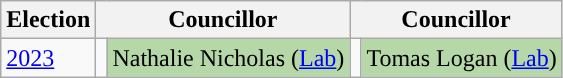<table class="wikitable">
<tr>
<th>Election</th>
<th colspan="2">Councillor</th>
<th colspan="2">Councillor</th>
</tr>
<tr>
<td><a href='#'>2023</a></td>
<td style="background-color: "></td>
<td bgcolor="#B6D7A8">Nathalie Nicholas (<a href='#'>Lab</a>)</td>
<td style="background-color: "></td>
<td bgcolor="#B6D7A8">Tomas Logan (<a href='#'>Lab</a>)</td>
</tr>
</table>
